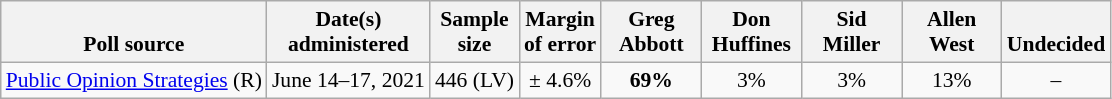<table class="wikitable" style="font-size:90%;text-align:center;">
<tr valign=bottom>
<th>Poll source</th>
<th>Date(s)<br>administered</th>
<th>Sample<br>size</th>
<th>Margin<br>of error</th>
<th style="width:60px;">Greg<br>Abbott</th>
<th style="width:60px;">Don<br>Huffines</th>
<th style="width:60px;">Sid<br>Miller</th>
<th style="width:60px;">Allen<br>West</th>
<th>Undecided</th>
</tr>
<tr>
<td style="text-align:left;"><a href='#'>Public Opinion Strategies</a> (R)</td>
<td>June 14–17, 2021</td>
<td>446 (LV)</td>
<td>± 4.6%</td>
<td><strong>69%</strong></td>
<td>3%</td>
<td>3%</td>
<td>13%</td>
<td>–</td>
</tr>
</table>
